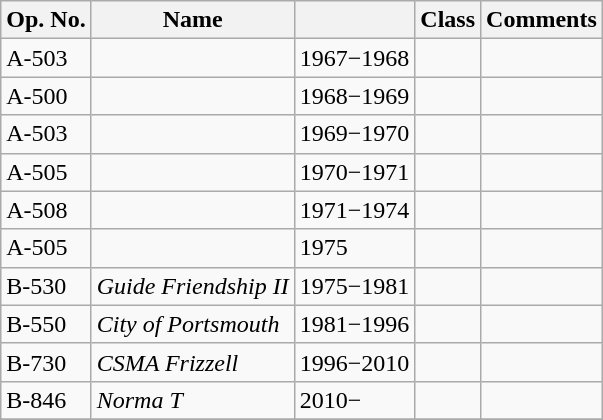<table class="wikitable">
<tr>
<th>Op. No.</th>
<th>Name</th>
<th></th>
<th>Class</th>
<th>Comments</th>
</tr>
<tr>
<td>A-503</td>
<td></td>
<td>1967−1968</td>
<td></td>
<td></td>
</tr>
<tr>
<td>A-500</td>
<td></td>
<td>1968−1969</td>
<td></td>
<td></td>
</tr>
<tr>
<td>A-503</td>
<td></td>
<td>1969−1970</td>
<td></td>
<td></td>
</tr>
<tr>
<td>A-505</td>
<td></td>
<td>1970−1971</td>
<td></td>
<td></td>
</tr>
<tr>
<td>A-508</td>
<td></td>
<td>1971−1974</td>
<td></td>
<td></td>
</tr>
<tr>
<td>A-505</td>
<td></td>
<td>1975</td>
<td></td>
<td></td>
</tr>
<tr>
<td>B-530</td>
<td><em>Guide Friendship II</em></td>
<td>1975−1981</td>
<td></td>
<td></td>
</tr>
<tr>
<td>B-550</td>
<td><em>City of Portsmouth</em></td>
<td>1981−1996</td>
<td></td>
<td></td>
</tr>
<tr>
<td>B-730</td>
<td><em>CSMA Frizzell</em></td>
<td>1996−2010</td>
<td></td>
<td></td>
</tr>
<tr>
<td>B-846</td>
<td><em>Norma T</em></td>
<td>2010−</td>
<td></td>
<td></td>
</tr>
<tr>
</tr>
</table>
